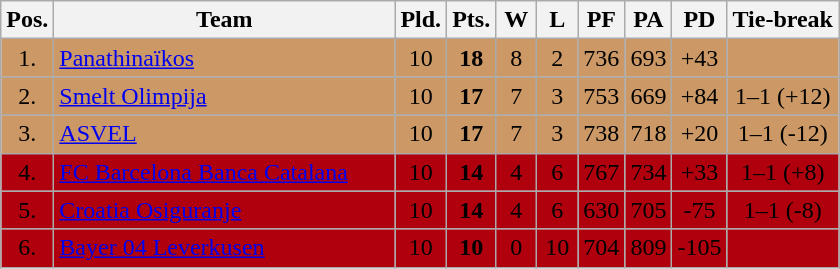<table class="wikitable" style="text-align:center">
<tr>
<th width=15>Pos.</th>
<th width=220>Team</th>
<th width=20>Pld.</th>
<th width=20>Pts.</th>
<th width=20>W</th>
<th width=20>L</th>
<th width=20>PF</th>
<th width=20>PA</th>
<th width=20>PD</th>
<th>Tie-break</th>
</tr>
<tr bgcolor=cc9966>
<td>1.</td>
<td align=left> <a href='#'>Panathinaïkos</a></td>
<td>10</td>
<td><strong>18</strong></td>
<td>8</td>
<td>2</td>
<td>736</td>
<td>693</td>
<td>+43</td>
<td></td>
</tr>
<tr bgcolor=cc9966>
<td>2.</td>
<td align=left> <a href='#'>Smelt Olimpija</a></td>
<td>10</td>
<td><strong>17</strong></td>
<td>7</td>
<td>3</td>
<td>753</td>
<td>669</td>
<td>+84</td>
<td>1–1 (+12)</td>
</tr>
<tr bgcolor=cc9966>
<td>3.</td>
<td align=left> <a href='#'>ASVEL</a></td>
<td>10</td>
<td><strong>17</strong></td>
<td>7</td>
<td>3</td>
<td>738</td>
<td>718</td>
<td>+20</td>
<td>1–1 (-12)</td>
</tr>
<tr bgcolor="bronze">
<td>4.</td>
<td align=left> <a href='#'>FC Barcelona Banca Catalana</a></td>
<td>10</td>
<td><strong>14</strong></td>
<td>4</td>
<td>6</td>
<td>767</td>
<td>734</td>
<td>+33</td>
<td>1–1 (+8)</td>
</tr>
<tr bgcolor="bronze">
<td>5.</td>
<td align=left> <a href='#'>Croatia Osiguranje</a></td>
<td>10</td>
<td><strong>14</strong></td>
<td>4</td>
<td>6</td>
<td>630</td>
<td>705</td>
<td>-75</td>
<td>1–1 (-8)</td>
</tr>
<tr bgcolor="bronze">
<td>6.</td>
<td align=left> <a href='#'>Bayer 04 Leverkusen</a></td>
<td>10</td>
<td><strong>10</strong></td>
<td>0</td>
<td>10</td>
<td>704</td>
<td>809</td>
<td>-105</td>
<td></td>
</tr>
</table>
